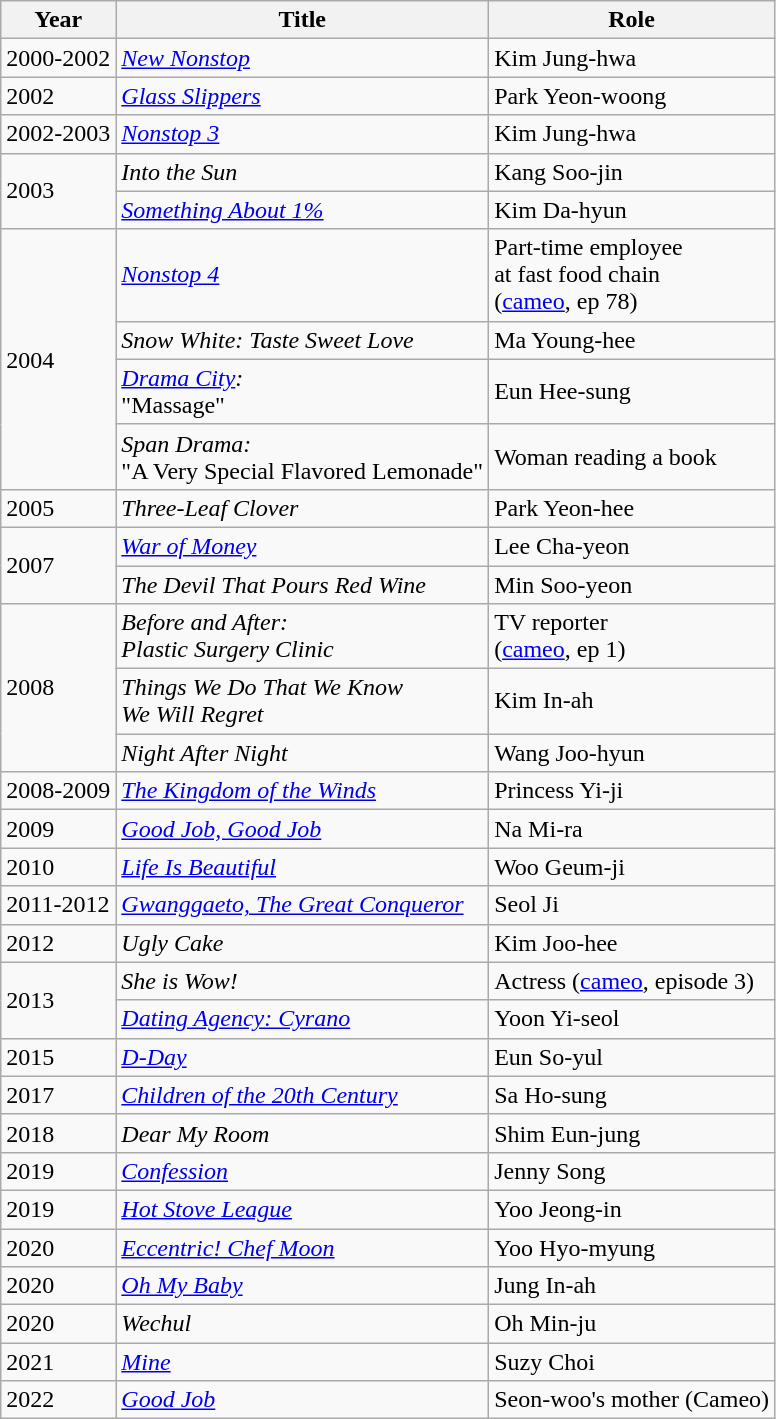<table class="wikitable">
<tr>
<th>Year</th>
<th>Title</th>
<th>Role</th>
</tr>
<tr>
<td>2000-2002</td>
<td><em><a href='#'>New Nonstop</a></em></td>
<td>Kim Jung-hwa</td>
</tr>
<tr>
<td>2002</td>
<td><em><a href='#'>Glass Slippers</a></em></td>
<td>Park Yeon-woong</td>
</tr>
<tr>
<td>2002-2003</td>
<td><em><a href='#'>Nonstop 3</a></em></td>
<td>Kim Jung-hwa</td>
</tr>
<tr>
<td rowspan=2>2003</td>
<td><em>Into the Sun</em></td>
<td>Kang Soo-jin</td>
</tr>
<tr>
<td><em><a href='#'>Something About 1%</a></em></td>
<td>Kim Da-hyun</td>
</tr>
<tr>
<td rowspan=4>2004</td>
<td><em><a href='#'>Nonstop 4</a></em></td>
<td>Part-time employee <br> at fast food chain <br> (<a href='#'>cameo</a>, ep 78)</td>
</tr>
<tr>
<td><em>Snow White: Taste Sweet Love</em></td>
<td>Ma Young-hee</td>
</tr>
<tr>
<td><em><a href='#'>Drama City</a>:</em><br>"Massage"</td>
<td>Eun Hee-sung</td>
</tr>
<tr>
<td><em>Span Drama:</em><br>"A Very Special Flavored Lemonade"</td>
<td>Woman reading a book</td>
</tr>
<tr>
<td>2005</td>
<td><em>Three-Leaf Clover</em></td>
<td>Park Yeon-hee</td>
</tr>
<tr>
<td rowspan=2>2007</td>
<td><em><a href='#'>War of Money</a></em></td>
<td>Lee Cha-yeon</td>
</tr>
<tr>
<td><em>The Devil That Pours Red Wine</em></td>
<td>Min Soo-yeon</td>
</tr>
<tr>
<td rowspan=3>2008</td>
<td><em>Before and After:<br>Plastic Surgery Clinic</em></td>
<td>TV reporter <br> (<a href='#'>cameo</a>, ep 1)</td>
</tr>
<tr>
<td><em>Things We Do That We Know <br> We Will Regret</em> </td>
<td>Kim In-ah</td>
</tr>
<tr>
<td><em>Night After Night</em></td>
<td>Wang Joo-hyun</td>
</tr>
<tr>
<td>2008-2009</td>
<td><em><a href='#'>The Kingdom of the Winds</a></em></td>
<td>Princess Yi-ji</td>
</tr>
<tr>
<td>2009</td>
<td><em><a href='#'>Good Job, Good Job</a></em></td>
<td>Na Mi-ra</td>
</tr>
<tr>
<td>2010</td>
<td><em><a href='#'>Life Is Beautiful</a></em></td>
<td>Woo Geum-ji</td>
</tr>
<tr>
<td>2011-2012</td>
<td><em><a href='#'>Gwanggaeto, The Great Conqueror</a></em></td>
<td>Seol Ji</td>
</tr>
<tr>
<td>2012</td>
<td><em>Ugly Cake</em></td>
<td>Kim Joo-hee</td>
</tr>
<tr>
<td rowspan=2>2013</td>
<td><em>She is Wow!</em></td>
<td>Actress (<a href='#'>cameo</a>, episode 3)</td>
</tr>
<tr>
<td><em><a href='#'>Dating Agency: Cyrano</a></em></td>
<td>Yoon Yi-seol</td>
</tr>
<tr>
<td>2015</td>
<td><em><a href='#'>D-Day</a></em></td>
<td>Eun So-yul</td>
</tr>
<tr>
<td>2017</td>
<td><em><a href='#'>Children of the 20th Century</a></em></td>
<td>Sa Ho-sung</td>
</tr>
<tr>
<td>2018</td>
<td><em>Dear My Room</em></td>
<td>Shim Eun-jung</td>
</tr>
<tr>
<td>2019</td>
<td><em><a href='#'>Confession</a></em></td>
<td>Jenny Song</td>
</tr>
<tr>
<td>2019</td>
<td><em><a href='#'>Hot Stove League</a></em></td>
<td>Yoo Jeong-in</td>
</tr>
<tr>
<td>2020</td>
<td><em><a href='#'>Eccentric! Chef Moon</a></em></td>
<td>Yoo Hyo-myung</td>
</tr>
<tr>
<td>2020</td>
<td><em><a href='#'>Oh My Baby</a></em></td>
<td>Jung In-ah</td>
</tr>
<tr>
<td>2020</td>
<td><em>Wechul</em></td>
<td>Oh Min-ju</td>
</tr>
<tr>
<td>2021</td>
<td><em><a href='#'>Mine</a></em></td>
<td>Suzy Choi</td>
</tr>
<tr>
<td>2022</td>
<td><em><a href='#'>Good Job</a></em></td>
<td>Seon-woo's mother (Cameo)</td>
</tr>
</table>
